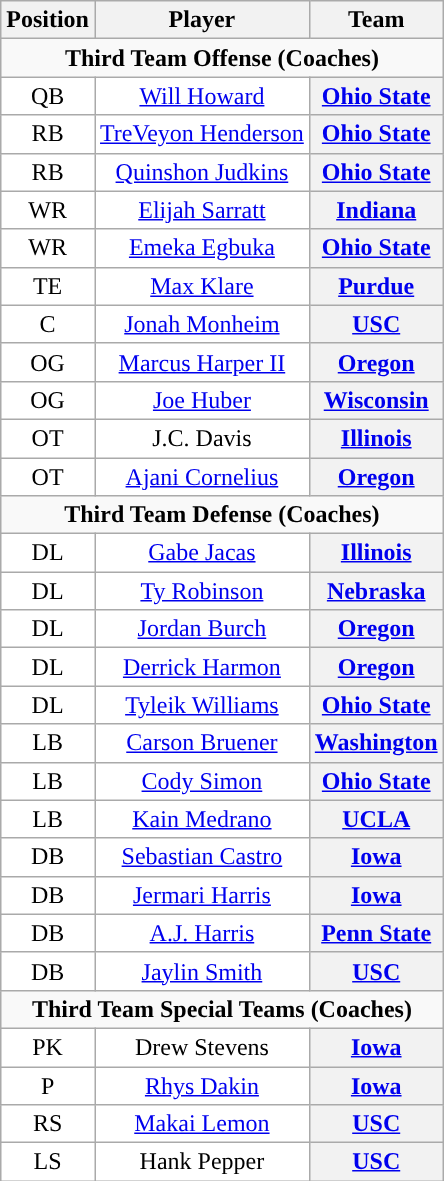<table class="wikitable sortable">
<tr>
<th>Position</th>
<th>Player</th>
<th>Team</th>
</tr>
<tr>
<td colspan="3" style="text-align:center; "><strong>Third Team Offense (Coaches)</strong></td>
</tr>
<tr style="text-align:center;">
<td style="background:white">QB</td>
<td style="background:white"><a href='#'>Will Howard</a></td>
<th><a href='#'>Ohio State</a></th>
</tr>
<tr style="text-align:center;">
<td style="background:white">RB</td>
<td style="background:white"><a href='#'>TreVeyon Henderson</a></td>
<th><a href='#'>Ohio State</a></th>
</tr>
<tr style="text-align:center;">
<td style="background:white">RB</td>
<td style="background:white"><a href='#'>Quinshon Judkins</a></td>
<th><a href='#'>Ohio State</a></th>
</tr>
<tr style="text-align:center;">
<td style="background:white">WR</td>
<td style="background:white"><a href='#'>Elijah Sarratt</a></td>
<th><a href='#'>Indiana</a></th>
</tr>
<tr style="text-align:center;">
<td style="background:white">WR</td>
<td style="background:white"><a href='#'>Emeka Egbuka</a></td>
<th><a href='#'>Ohio State</a></th>
</tr>
<tr style="text-align:center;">
<td style="background:white">TE</td>
<td style="background:white"><a href='#'>Max Klare</a></td>
<th><a href='#'>Purdue</a></th>
</tr>
<tr style="text-align:center;">
<td style="background:white">C</td>
<td style="background:white"><a href='#'>Jonah Monheim</a></td>
<th><a href='#'>USC</a></th>
</tr>
<tr style="text-align:center;">
<td style="background:white">OG</td>
<td style="background:white"><a href='#'>Marcus Harper II</a></td>
<th><a href='#'>Oregon</a></th>
</tr>
<tr style="text-align:center;">
<td style="background:white">OG</td>
<td style="background:white"><a href='#'>Joe Huber</a></td>
<th><a href='#'>Wisconsin</a></th>
</tr>
<tr style="text-align:center;">
<td style="background:white">OT</td>
<td style="background:white">J.C. Davis</td>
<th><a href='#'>Illinois</a></th>
</tr>
<tr style="text-align:center;">
<td style="background:white">OT</td>
<td style="background:white"><a href='#'>Ajani Cornelius</a></td>
<th><a href='#'>Oregon</a></th>
</tr>
<tr>
<td colspan="3" style="text-align:center; "><strong>Third Team Defense (Coaches)</strong></td>
</tr>
<tr style="text-align:center;">
<td style="background:white">DL</td>
<td style="background:white"><a href='#'>Gabe Jacas</a></td>
<th><a href='#'>Illinois</a></th>
</tr>
<tr style="text-align:center;">
<td style="background:white">DL</td>
<td style="background:white"><a href='#'>Ty Robinson</a></td>
<th><a href='#'>Nebraska</a></th>
</tr>
<tr style="text-align:center;">
<td style="background:white">DL</td>
<td style="background:white"><a href='#'>Jordan Burch</a></td>
<th><a href='#'>Oregon</a></th>
</tr>
<tr style="text-align:center;">
<td style="background:white">DL</td>
<td style="background:white"><a href='#'>Derrick Harmon</a></td>
<th><a href='#'>Oregon</a></th>
</tr>
<tr style="text-align:center;">
<td style="background:white">DL</td>
<td style="background:white"><a href='#'>Tyleik Williams</a></td>
<th><a href='#'>Ohio State</a></th>
</tr>
<tr style="text-align:center;">
<td style="background:white">LB</td>
<td style="background:white"><a href='#'>Carson Bruener</a></td>
<th><a href='#'>Washington</a></th>
</tr>
<tr style="text-align:center;">
<td style="background:white">LB</td>
<td style="background:white"><a href='#'>Cody Simon</a></td>
<th><a href='#'>Ohio State</a></th>
</tr>
<tr style="text-align:center;">
<td style="background:white">LB</td>
<td style="background:white"><a href='#'>Kain Medrano</a></td>
<th><a href='#'>UCLA</a></th>
</tr>
<tr style="text-align:center;">
<td style="background:white">DB</td>
<td style="background:white"><a href='#'>Sebastian Castro</a></td>
<th><a href='#'>Iowa</a></th>
</tr>
<tr style="text-align:center;">
<td style="background:white">DB</td>
<td style="background:white"><a href='#'>Jermari Harris</a></td>
<th><a href='#'>Iowa</a></th>
</tr>
<tr style="text-align:center;">
<td style="background:white">DB</td>
<td style="background:white"><a href='#'>A.J. Harris</a></td>
<th><a href='#'>Penn State</a></th>
</tr>
<tr style="text-align:center;">
<td style="background:white">DB</td>
<td style="background:white"><a href='#'>Jaylin Smith</a></td>
<th><a href='#'>USC</a></th>
</tr>
<tr>
<td colspan="4" style="text-align:center; "><strong>Third Team Special Teams (Coaches)</strong></td>
</tr>
<tr style="text-align:center;">
<td style="background:white">PK</td>
<td style="background:white">Drew Stevens</td>
<th><a href='#'>Iowa</a></th>
</tr>
<tr style="text-align:center;">
<td style="background:white">P</td>
<td style="background:white"><a href='#'>Rhys Dakin</a></td>
<th><a href='#'>Iowa</a></th>
</tr>
<tr style="text-align:center;">
<td style="background:white">RS</td>
<td style="background:white"><a href='#'>Makai Lemon</a></td>
<th><a href='#'>USC</a></th>
</tr>
<tr style="text-align:center;">
<td style="background:white">LS</td>
<td style="background:white">Hank Pepper</td>
<th><a href='#'>USC</a></th>
</tr>
</table>
